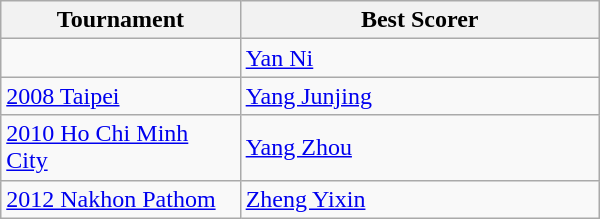<table class=wikitable style="width: 400px;">
<tr>
<th style="width: 40%;">Tournament</th>
<th style="width: 60%;">Best Scorer</th>
</tr>
<tr>
<td></td>
<td> <a href='#'>Yan Ni</a></td>
</tr>
<tr>
<td><a href='#'>2008 Taipei</a></td>
<td> <a href='#'>Yang Junjing</a></td>
</tr>
<tr>
<td><a href='#'>2010 Ho Chi Minh City</a></td>
<td> <a href='#'>Yang Zhou</a></td>
</tr>
<tr>
<td><a href='#'>2012 Nakhon Pathom</a></td>
<td> <a href='#'>Zheng Yixin</a></td>
</tr>
</table>
